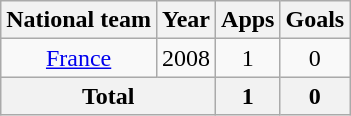<table class="wikitable" style="text-align:center">
<tr>
<th>National team</th>
<th>Year</th>
<th>Apps</th>
<th>Goals</th>
</tr>
<tr>
<td><a href='#'>France</a></td>
<td>2008</td>
<td>1</td>
<td>0</td>
</tr>
<tr>
<th colspan="2">Total</th>
<th>1</th>
<th>0</th>
</tr>
</table>
